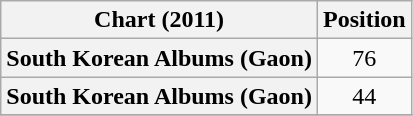<table class="wikitable plainrowheaders" style="text-align:center;">
<tr>
<th>Chart (2011)</th>
<th>Position</th>
</tr>
<tr>
<th scope="row">South Korean Albums (Gaon)</th>
<td>76</td>
</tr>
<tr>
<th scope="row">South Korean Albums (Gaon)<br></th>
<td>44</td>
</tr>
<tr>
</tr>
</table>
